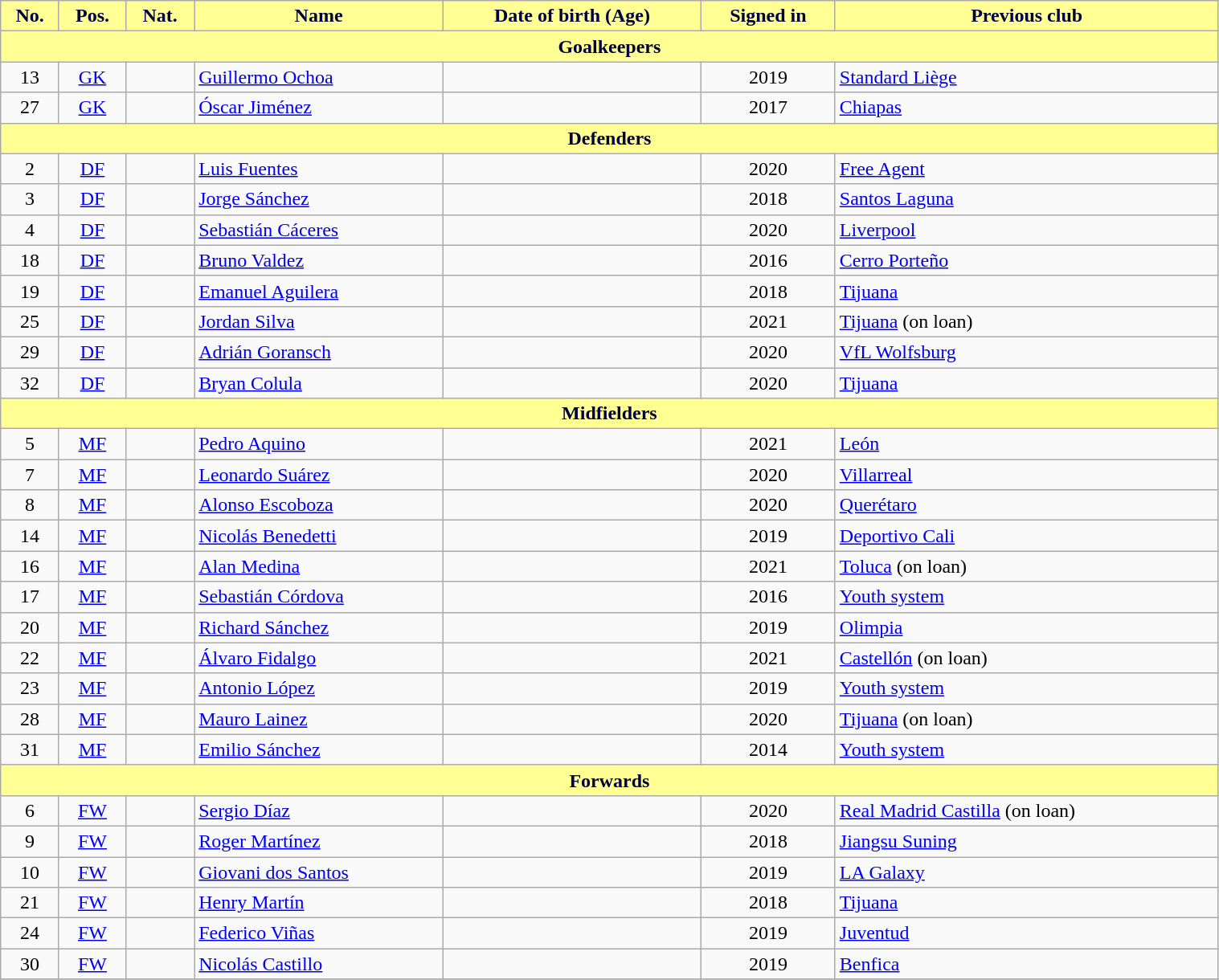<table class="wikitable" style="text-align:center; font-size:100%;width:80%;">
<tr>
<th style="background:#FFFF94; color:#000040; text-align:center;">No.</th>
<th style="background:#FFFF94; color:#000040; text-align:center;">Pos.</th>
<th style="background:#FFFF94; color:#000040; text-align:center;">Nat.</th>
<th style="background:#FFFF94; color:#000040; text-align:center;">Name</th>
<th style="background:#FFFF94; color:#000040; text-align:center;">Date of birth (Age)</th>
<th style="background:#FFFF94; color:#000040; text-align:center;">Signed in</th>
<th style="background:#FFFF94; color:#000040; text-align:center;">Previous club</th>
</tr>
<tr>
<th colspan="7" style="background:#FFFF94; color:#000040; text-align:center">Goalkeepers</th>
</tr>
<tr>
<td>13</td>
<td><a href='#'>GK</a></td>
<td></td>
<td align=left><a href='#'>Guillermo Ochoa</a></td>
<td></td>
<td>2019</td>
<td align=left> <a href='#'>Standard Liège</a></td>
</tr>
<tr>
<td>27</td>
<td><a href='#'>GK</a></td>
<td></td>
<td align=left><a href='#'>Óscar Jiménez</a></td>
<td></td>
<td>2017</td>
<td align=left> <a href='#'>Chiapas</a></td>
</tr>
<tr>
<th colspan="7" style="background:#FFFF94; color:#000040; text-align:center">Defenders</th>
</tr>
<tr>
<td>2</td>
<td><a href='#'>DF</a></td>
<td></td>
<td align=left><a href='#'>Luis Fuentes</a></td>
<td></td>
<td>2020</td>
<td align=left><a href='#'>Free Agent</a></td>
</tr>
<tr>
<td>3</td>
<td><a href='#'>DF</a></td>
<td></td>
<td align=left><a href='#'>Jorge Sánchez</a></td>
<td></td>
<td>2018</td>
<td align=left> <a href='#'>Santos Laguna</a></td>
</tr>
<tr>
<td>4</td>
<td><a href='#'>DF</a></td>
<td></td>
<td align=left><a href='#'>Sebastián Cáceres</a></td>
<td></td>
<td>2020</td>
<td align=left> <a href='#'>Liverpool</a></td>
</tr>
<tr>
<td>18</td>
<td><a href='#'>DF</a></td>
<td></td>
<td align=left><a href='#'>Bruno Valdez</a></td>
<td></td>
<td>2016</td>
<td align=left> <a href='#'>Cerro Porteño</a></td>
</tr>
<tr>
<td>19</td>
<td><a href='#'>DF</a></td>
<td></td>
<td align=left><a href='#'>Emanuel Aguilera</a></td>
<td></td>
<td>2018</td>
<td align=left> <a href='#'>Tijuana</a></td>
</tr>
<tr>
<td>25</td>
<td><a href='#'>DF</a></td>
<td></td>
<td align=left><a href='#'>Jordan Silva</a></td>
<td></td>
<td>2021</td>
<td align=left> <a href='#'>Tijuana</a> (on loan)</td>
</tr>
<tr>
<td>29</td>
<td><a href='#'>DF</a></td>
<td></td>
<td align=left><a href='#'>Adrián Goransch</a></td>
<td></td>
<td>2020</td>
<td align=left> <a href='#'>VfL Wolfsburg</a></td>
</tr>
<tr>
<td>32</td>
<td><a href='#'>DF</a></td>
<td></td>
<td align=left><a href='#'>Bryan Colula</a></td>
<td></td>
<td>2020</td>
<td align=left> <a href='#'>Tijuana</a></td>
</tr>
<tr>
<th colspan="8" style="background:#FFFF94; color:#000040; text-align:center">Midfielders</th>
</tr>
<tr>
<td>5</td>
<td><a href='#'>MF</a></td>
<td></td>
<td align=left><a href='#'>Pedro Aquino</a></td>
<td></td>
<td>2021</td>
<td align=left> <a href='#'>León</a></td>
</tr>
<tr>
<td>7</td>
<td><a href='#'>MF</a></td>
<td></td>
<td align=left><a href='#'>Leonardo Suárez</a></td>
<td></td>
<td>2020</td>
<td align=left> <a href='#'>Villarreal</a></td>
</tr>
<tr>
<td>8</td>
<td><a href='#'>MF</a></td>
<td></td>
<td align=left><a href='#'>Alonso Escoboza</a></td>
<td></td>
<td>2020</td>
<td align=left> <a href='#'>Querétaro</a></td>
</tr>
<tr>
<td>14</td>
<td><a href='#'>MF</a></td>
<td></td>
<td align=left><a href='#'>Nicolás Benedetti</a></td>
<td></td>
<td>2019</td>
<td align=left> <a href='#'>Deportivo Cali</a></td>
</tr>
<tr>
<td>16</td>
<td><a href='#'>MF</a></td>
<td></td>
<td align=left><a href='#'>Alan Medina</a></td>
<td></td>
<td>2021</td>
<td align=left> <a href='#'>Toluca</a> (on loan)</td>
</tr>
<tr>
<td>17</td>
<td><a href='#'>MF</a></td>
<td></td>
<td align=left><a href='#'>Sebastián Córdova</a></td>
<td></td>
<td>2016</td>
<td align=left><a href='#'>Youth system</a></td>
</tr>
<tr>
<td>20</td>
<td><a href='#'>MF</a></td>
<td></td>
<td align=left><a href='#'>Richard Sánchez</a></td>
<td></td>
<td>2019</td>
<td align=left> <a href='#'>Olimpia</a></td>
</tr>
<tr>
<td>22</td>
<td><a href='#'>MF</a></td>
<td></td>
<td align=left><a href='#'>Álvaro Fidalgo</a></td>
<td></td>
<td>2021</td>
<td align=left> <a href='#'>Castellón</a> (on loan)</td>
</tr>
<tr>
<td>23</td>
<td><a href='#'>MF</a></td>
<td></td>
<td align=left><a href='#'>Antonio López</a></td>
<td></td>
<td>2019</td>
<td align=left><a href='#'>Youth system</a></td>
</tr>
<tr>
<td>28</td>
<td><a href='#'>MF</a></td>
<td></td>
<td align=left><a href='#'>Mauro Lainez</a></td>
<td></td>
<td>2020</td>
<td align=left> <a href='#'>Tijuana</a> (on loan)</td>
</tr>
<tr>
<td>31</td>
<td><a href='#'>MF</a></td>
<td></td>
<td align=left><a href='#'>Emilio Sánchez</a></td>
<td></td>
<td>2014</td>
<td align=left><a href='#'>Youth system</a></td>
</tr>
<tr>
<th colspan="7" style="background:#FFFF94; color:#000040; text-align:center">Forwards</th>
</tr>
<tr>
<td>6</td>
<td><a href='#'>FW</a></td>
<td></td>
<td align=left><a href='#'>Sergio Díaz</a></td>
<td></td>
<td>2020</td>
<td align=left> <a href='#'>Real Madrid Castilla</a> (on loan)</td>
</tr>
<tr>
<td>9</td>
<td><a href='#'>FW</a></td>
<td></td>
<td align=left><a href='#'>Roger Martínez</a></td>
<td></td>
<td>2018</td>
<td align=left> <a href='#'>Jiangsu Suning</a></td>
</tr>
<tr>
<td>10</td>
<td><a href='#'>FW</a></td>
<td></td>
<td align=left><a href='#'>Giovani dos Santos</a></td>
<td></td>
<td>2019</td>
<td align=left> <a href='#'>LA Galaxy</a></td>
</tr>
<tr>
<td>21</td>
<td><a href='#'>FW</a></td>
<td></td>
<td align=left><a href='#'>Henry Martín</a></td>
<td></td>
<td>2018</td>
<td align=left> <a href='#'>Tijuana</a></td>
</tr>
<tr>
<td>24</td>
<td><a href='#'>FW</a></td>
<td></td>
<td align=left><a href='#'>Federico Viñas</a></td>
<td></td>
<td>2019</td>
<td align=left> <a href='#'>Juventud</a></td>
</tr>
<tr>
<td>30</td>
<td><a href='#'>FW</a></td>
<td></td>
<td align=left><a href='#'>Nicolás Castillo</a></td>
<td></td>
<td>2019</td>
<td align=left> <a href='#'>Benfica</a></td>
</tr>
<tr>
</tr>
</table>
